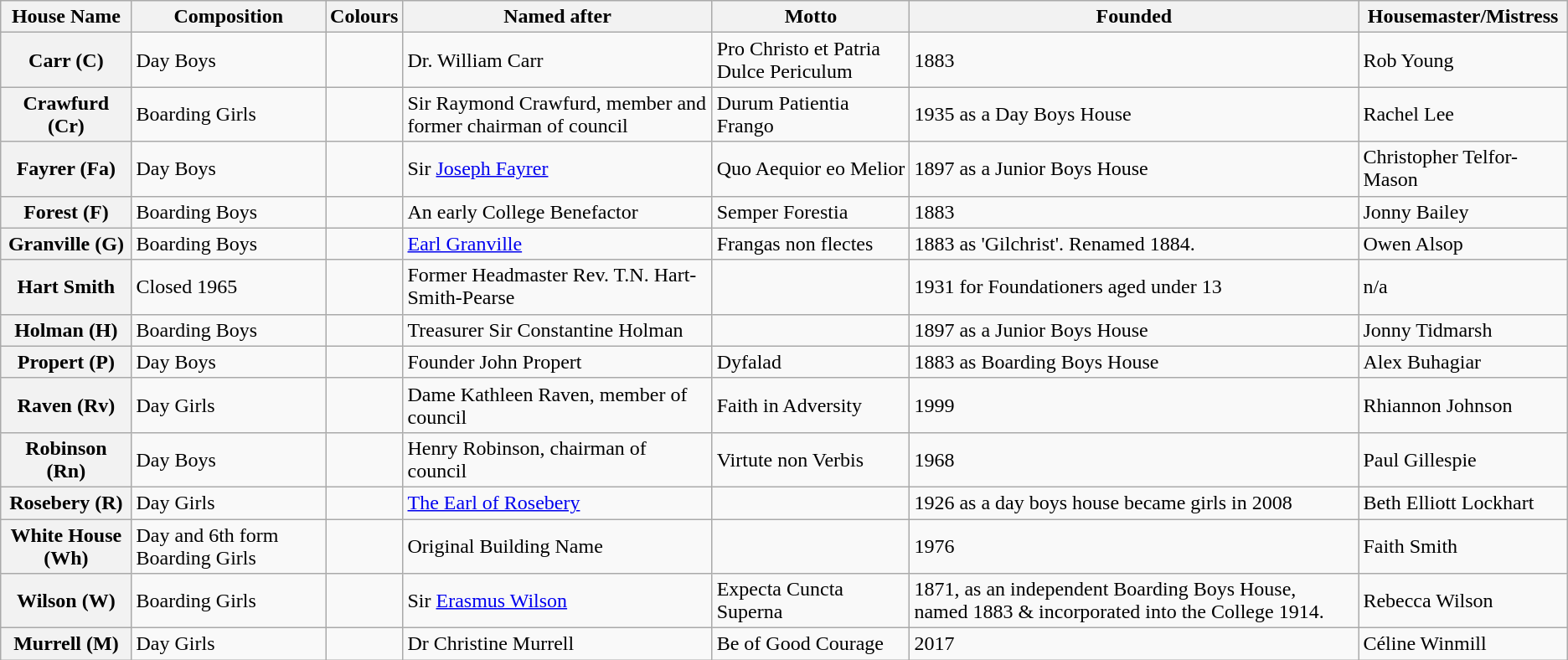<table class="wikitable">
<tr>
<th>House Name</th>
<th>Composition</th>
<th>Colours</th>
<th>Named after</th>
<th>Motto</th>
<th>Founded</th>
<th>Housemaster/Mistress</th>
</tr>
<tr>
<th>Carr (C)</th>
<td>Day Boys</td>
<td> </td>
<td>Dr. William Carr</td>
<td>Pro Christo et Patria Dulce Periculum</td>
<td>1883</td>
<td>Rob Young</td>
</tr>
<tr>
<th>Crawfurd (Cr)</th>
<td>Boarding Girls</td>
<td> </td>
<td>Sir Raymond Crawfurd, member and former chairman of council</td>
<td>Durum Patientia Frango</td>
<td>1935 as a Day Boys House</td>
<td>Rachel Lee</td>
</tr>
<tr>
<th>Fayrer (Fa)</th>
<td>Day Boys</td>
<td> </td>
<td>Sir <a href='#'>Joseph Fayrer</a></td>
<td>Quo Aequior eo Melior</td>
<td>1897 as a Junior Boys House</td>
<td>Christopher Telfor-Mason</td>
</tr>
<tr>
<th>Forest (F)</th>
<td>Boarding Boys</td>
<td> </td>
<td>An early College Benefactor</td>
<td>Semper Forestia</td>
<td>1883</td>
<td>Jonny Bailey</td>
</tr>
<tr>
<th>Granville (G)</th>
<td>Boarding Boys</td>
<td> </td>
<td><a href='#'>Earl Granville</a></td>
<td>Frangas non flectes</td>
<td>1883 as 'Gilchrist'. Renamed 1884.</td>
<td>Owen Alsop</td>
</tr>
<tr>
<th>Hart Smith</th>
<td>Closed 1965</td>
<td> </td>
<td>Former Headmaster Rev. T.N. Hart-Smith-Pearse</td>
<td></td>
<td>1931 for Foundationers aged under 13</td>
<td>n/a</td>
</tr>
<tr>
<th>Holman (H)</th>
<td>Boarding Boys</td>
<td> </td>
<td>Treasurer Sir Constantine Holman</td>
<td></td>
<td>1897 as a Junior Boys House</td>
<td>Jonny Tidmarsh</td>
</tr>
<tr>
<th>Propert (P)</th>
<td>Day Boys</td>
<td> </td>
<td>Founder John Propert</td>
<td>Dyfalad</td>
<td>1883 as Boarding Boys House</td>
<td>Alex Buhagiar</td>
</tr>
<tr>
<th>Raven (Rv)</th>
<td>Day Girls</td>
<td> </td>
<td>Dame Kathleen Raven, member of council</td>
<td>Faith in Adversity</td>
<td>1999</td>
<td>Rhiannon Johnson</td>
</tr>
<tr>
<th>Robinson (Rn)</th>
<td>Day Boys</td>
<td> </td>
<td>Henry Robinson, chairman of council</td>
<td>Virtute non Verbis</td>
<td>1968</td>
<td>Paul Gillespie</td>
</tr>
<tr>
<th>Rosebery (R)</th>
<td>Day Girls</td>
<td> </td>
<td><a href='#'>The Earl of Rosebery</a></td>
<td></td>
<td>1926 as a day boys house became girls in 2008</td>
<td>Beth Elliott Lockhart</td>
</tr>
<tr>
<th>White House (Wh)</th>
<td>Day and 6th form Boarding Girls</td>
<td> </td>
<td>Original Building Name</td>
<td></td>
<td>1976</td>
<td>Faith Smith</td>
</tr>
<tr>
<th>Wilson (W)</th>
<td>Boarding Girls</td>
<td> </td>
<td>Sir <a href='#'>Erasmus Wilson</a></td>
<td>Expecta Cuncta Superna</td>
<td>1871, as an independent Boarding Boys House, named 1883 & incorporated into the College 1914.</td>
<td>Rebecca Wilson</td>
</tr>
<tr>
<th>Murrell (M)</th>
<td>Day Girls</td>
<td> </td>
<td>Dr Christine Murrell</td>
<td>Be of Good Courage</td>
<td>2017</td>
<td>Céline Winmill</td>
</tr>
</table>
